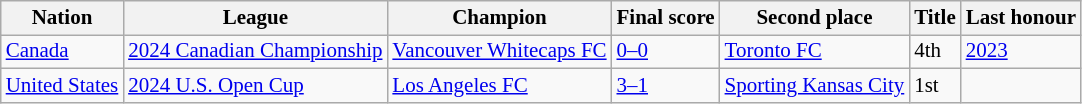<table class=wikitable style="font-size:14px">
<tr>
<th>Nation</th>
<th>League</th>
<th>Champion</th>
<th>Final score</th>
<th>Second place</th>
<th data-sort-type="number">Title</th>
<th>Last honour</th>
</tr>
<tr>
<td> <a href='#'>Canada</a></td>
<td align=left><a href='#'>2024 Canadian Championship</a></td>
<td><a href='#'>Vancouver Whitecaps FC</a></td>
<td><a href='#'>0–0</a> </td>
<td><a href='#'>Toronto FC</a></td>
<td>4th</td>
<td><a href='#'>2023</a></td>
</tr>
<tr>
<td> <a href='#'>United States</a></td>
<td align=left><a href='#'>2024 U.S. Open Cup</a></td>
<td><a href='#'>Los Angeles FC</a></td>
<td><a href='#'>3–1</a> </td>
<td><a href='#'>Sporting Kansas City</a></td>
<td>1st</td>
<td></td>
</tr>
</table>
